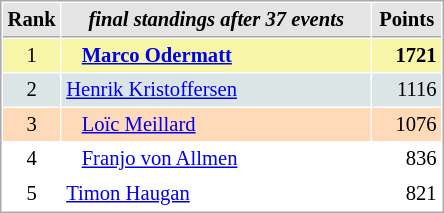<table cellspacing="1" cellpadding="3" style="border:1px solid #AAAAAA;font-size:86%">
<tr style="background-color: #E4E4E4;">
<th style="border-bottom:1px solid #AAAAAA; width: 10px;">Rank</th>
<th style="border-bottom:1px solid #AAAAAA; width: 200px;"><em>final standings after 37 events</em></th>
<th style="border-bottom:1px solid #AAAAAA; width: 40px;">Points</th>
</tr>
<tr style="background:#f7f6a8;">
<td align=center>1</td>
<td>   <strong><a href='#'>Marco Odermatt</a></strong> </td>
<td align=right><strong>1721</strong></td>
</tr>
<tr style="background:#dce5e5;">
<td align=center>2</td>
<td> <a href='#'>Henrik Kristoffersen</a></td>
<td align=right>1116</td>
</tr>
<tr style="background:#ffdab9;">
<td align=center>3</td>
<td>   <a href='#'>Loïc Meillard</a></td>
<td align=right>1076</td>
</tr>
<tr>
<td align=center>4</td>
<td>   <a href='#'>Franjo von Allmen</a></td>
<td align=right>836</td>
</tr>
<tr>
<td align=center>5</td>
<td> <a href='#'>Timon Haugan</a></td>
<td align=right>821</td>
</tr>
</table>
